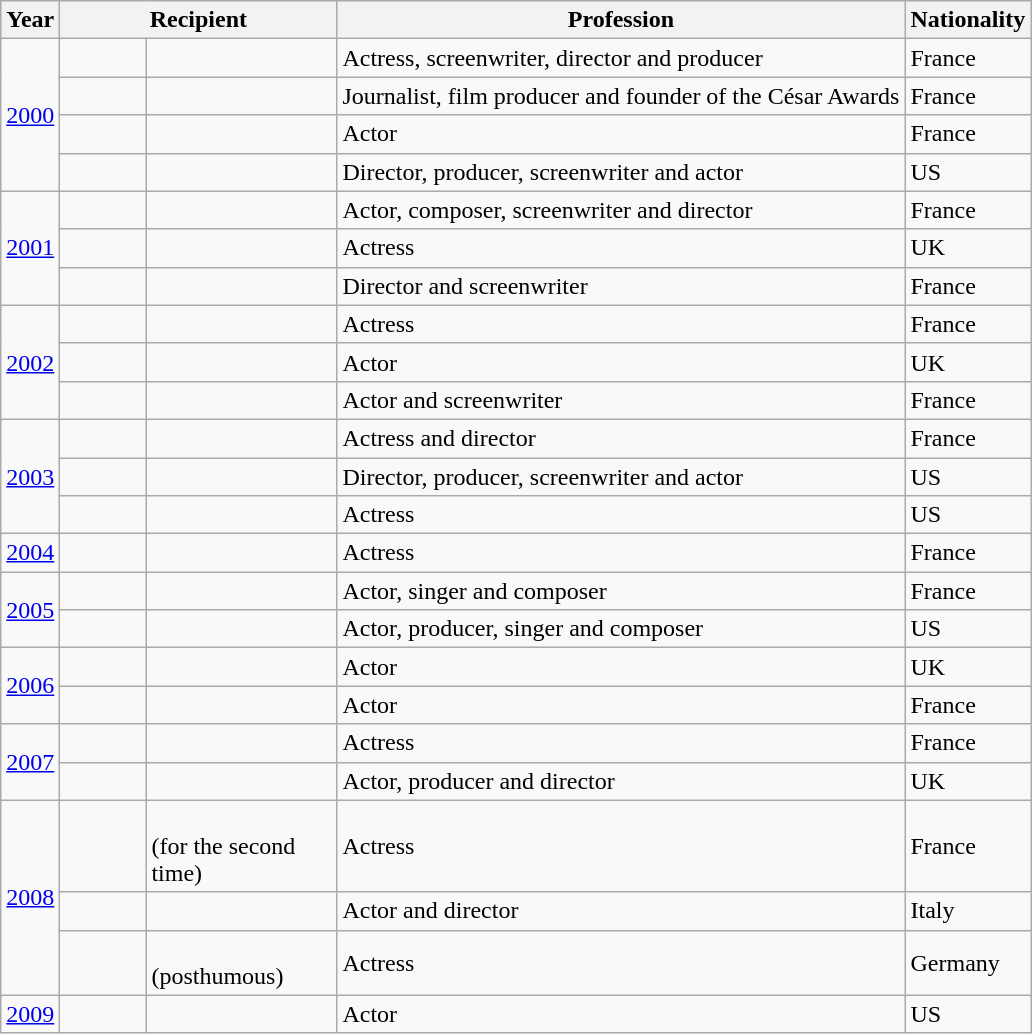<table class="wikitable sortable">
<tr>
<th>Year</th>
<th colspan="2">Recipient</th>
<th class=unsortable>Profession</th>
<th>Nationality</th>
</tr>
<tr>
<td rowspan="4"><a href='#'>2000</a></td>
<td width="50"></td>
<td width="120"></td>
<td>Actress, screenwriter, director and producer</td>
<td>France</td>
</tr>
<tr>
<td></td>
<td></td>
<td>Journalist, film producer and founder of the César Awards</td>
<td>France</td>
</tr>
<tr>
<td></td>
<td></td>
<td>Actor</td>
<td>France</td>
</tr>
<tr>
<td></td>
<td></td>
<td>Director, producer, screenwriter and actor</td>
<td>US</td>
</tr>
<tr>
<td rowspan="3"><a href='#'>2001</a></td>
<td></td>
<td></td>
<td>Actor, composer, screenwriter and director</td>
<td>France</td>
</tr>
<tr>
<td></td>
<td></td>
<td>Actress</td>
<td>UK</td>
</tr>
<tr>
<td></td>
<td></td>
<td>Director and screenwriter</td>
<td>France</td>
</tr>
<tr>
<td rowspan="3"><a href='#'>2002</a></td>
<td></td>
<td></td>
<td>Actress</td>
<td>France</td>
</tr>
<tr>
<td></td>
<td></td>
<td>Actor</td>
<td>UK</td>
</tr>
<tr>
<td></td>
<td></td>
<td>Actor and screenwriter</td>
<td>France</td>
</tr>
<tr>
<td rowspan="3"><a href='#'>2003</a></td>
<td></td>
<td></td>
<td>Actress and director</td>
<td>France</td>
</tr>
<tr>
<td></td>
<td></td>
<td>Director, producer, screenwriter and actor</td>
<td>US</td>
</tr>
<tr>
<td></td>
<td></td>
<td>Actress</td>
<td>US</td>
</tr>
<tr>
<td><a href='#'>2004</a></td>
<td></td>
<td></td>
<td>Actress</td>
<td>France</td>
</tr>
<tr>
<td rowspan="2"><a href='#'>2005</a></td>
<td></td>
<td></td>
<td>Actor, singer and composer</td>
<td>France</td>
</tr>
<tr>
<td></td>
<td></td>
<td>Actor, producer, singer and composer</td>
<td>US</td>
</tr>
<tr>
<td rowspan="2"><a href='#'>2006</a></td>
<td></td>
<td></td>
<td>Actor</td>
<td>UK</td>
</tr>
<tr>
<td></td>
<td></td>
<td>Actor</td>
<td>France</td>
</tr>
<tr>
<td rowspan="2"><a href='#'>2007</a></td>
<td></td>
<td></td>
<td>Actress</td>
<td>France</td>
</tr>
<tr>
<td></td>
<td></td>
<td>Actor, producer and director</td>
<td>UK</td>
</tr>
<tr>
<td rowspan="3"><a href='#'>2008</a></td>
<td></td>
<td><br>(for the second time)</td>
<td>Actress</td>
<td>France</td>
</tr>
<tr>
<td></td>
<td></td>
<td>Actor and director</td>
<td>Italy</td>
</tr>
<tr>
<td></td>
<td><br>(posthumous)</td>
<td>Actress</td>
<td>Germany</td>
</tr>
<tr>
<td><a href='#'>2009</a></td>
<td></td>
<td></td>
<td>Actor</td>
<td>US</td>
</tr>
</table>
